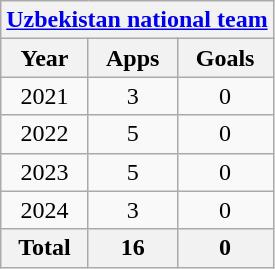<table class="wikitable" style="text-align:center">
<tr>
<th colspan=3><a href='#'>Uzbekistan national team</a></th>
</tr>
<tr>
<th>Year</th>
<th>Apps</th>
<th>Goals</th>
</tr>
<tr>
<td>2021</td>
<td>3</td>
<td>0</td>
</tr>
<tr>
<td>2022</td>
<td>5</td>
<td>0</td>
</tr>
<tr>
<td>2023</td>
<td>5</td>
<td>0</td>
</tr>
<tr>
<td>2024</td>
<td>3</td>
<td>0</td>
</tr>
<tr>
<th>Total</th>
<th>16</th>
<th>0</th>
</tr>
</table>
